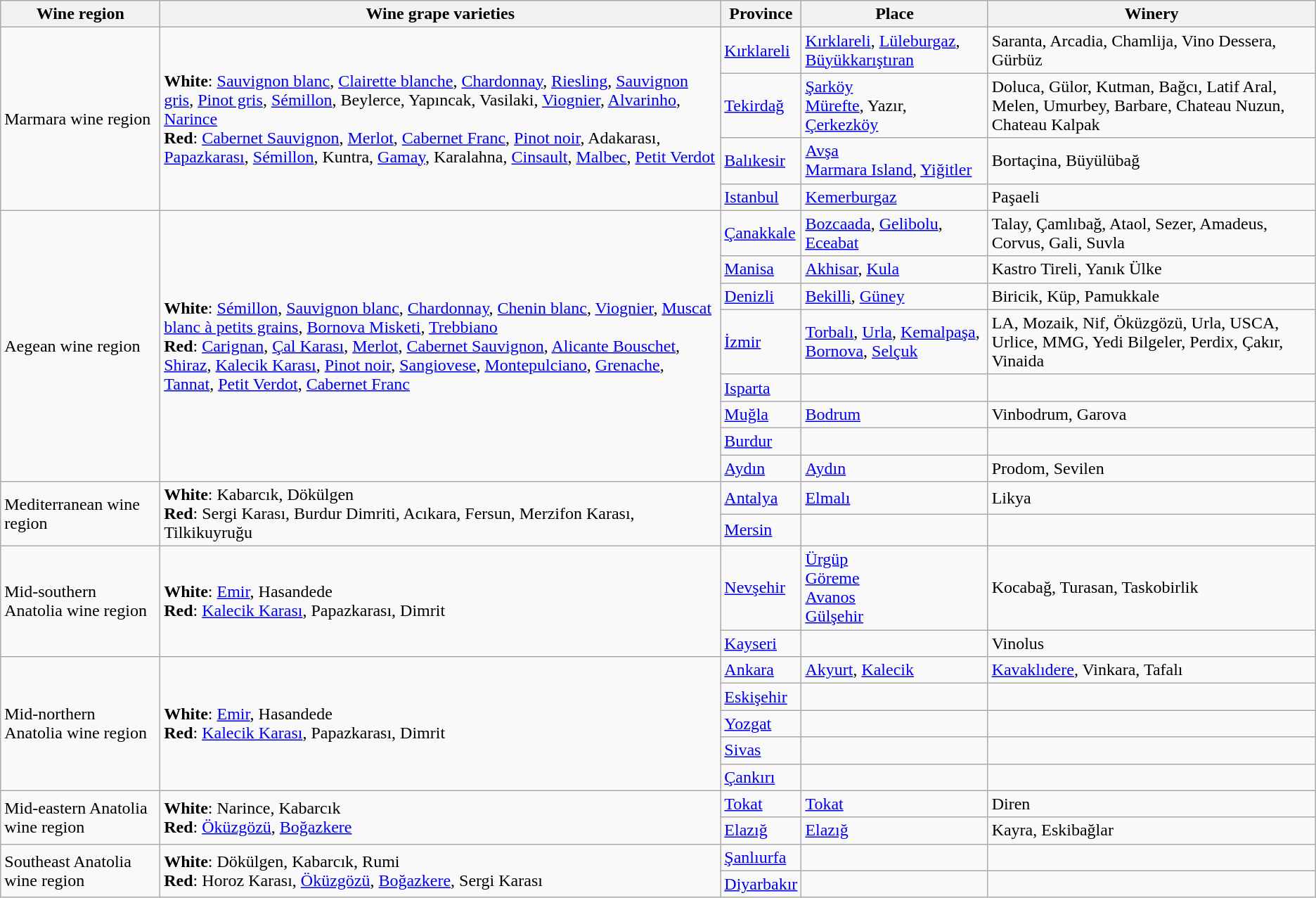<table class=wikitable>
<tr>
<th>Wine region</th>
<th>Wine grape varieties</th>
<th>Province</th>
<th>Place</th>
<th>Winery</th>
</tr>
<tr>
<td rowspan=4>Marmara wine region</td>
<td rowspan=4><strong>White</strong>: <a href='#'>Sauvignon blanc</a>, <a href='#'>Clairette blanche</a>, <a href='#'>Chardonnay</a>, <a href='#'>Riesling</a>, <a href='#'>Sauvignon gris</a>, <a href='#'>Pinot gris</a>, <a href='#'>Sémillon</a>, Beylerce, Yapıncak, Vasilaki, <a href='#'>Viognier</a>, <a href='#'>Alvarinho</a>, <a href='#'>Narince</a><br><strong>Red</strong>: <a href='#'>Cabernet Sauvignon</a>, <a href='#'>Merlot</a>, <a href='#'>Cabernet Franc</a>, <a href='#'>Pinot noir</a>, Adakarası, <a href='#'>Papazkarası</a>, <a href='#'>Sémillon</a>, Kuntra,  <a href='#'>Gamay</a>, Karalahna, <a href='#'>Cinsault</a>, <a href='#'>Malbec</a>, <a href='#'>Petit Verdot</a></td>
<td><a href='#'>Kırklareli</a></td>
<td><a href='#'>Kırklareli</a>, <a href='#'>Lüleburgaz</a>, <a href='#'>Büyükkarıştıran</a></td>
<td>Saranta, Arcadia, Chamlija, Vino Dessera, Gürbüz</td>
</tr>
<tr>
<td><a href='#'>Tekirdağ</a></td>
<td><a href='#'>Şarköy</a> <br> <a href='#'>Mürefte</a>, Yazır, <a href='#'>Çerkezköy</a></td>
<td>Doluca, Gülor, Kutman, Bağcı, Latif Aral, Melen, Umurbey, Barbare, Chateau Nuzun, Chateau Kalpak</td>
</tr>
<tr>
<td><a href='#'>Balıkesir</a></td>
<td><a href='#'>Avşa</a><br><a href='#'>Marmara Island</a>, <a href='#'>Yiğitler</a></td>
<td>Bortaçina, Büyülübağ</td>
</tr>
<tr>
<td><a href='#'>Istanbul</a></td>
<td><a href='#'>Kemerburgaz</a></td>
<td>Paşaeli</td>
</tr>
<tr>
<td rowspan=8>Aegean wine region</td>
<td rowspan=8><strong>White</strong>: <a href='#'>Sémillon</a>, <a href='#'>Sauvignon blanc</a>, <a href='#'>Chardonnay</a>, <a href='#'>Chenin blanc</a>, <a href='#'>Viognier</a>, <a href='#'>Muscat blanc à petits grains</a>, <a href='#'>Bornova Misketi</a>, <a href='#'>Trebbiano</a><br><strong>Red</strong>: <a href='#'>Carignan</a>, <a href='#'>Çal Karası</a>, <a href='#'>Merlot</a>, <a href='#'>Cabernet Sauvignon</a>, <a href='#'>Alicante Bouschet</a>, <a href='#'>Shiraz</a>, <a href='#'>Kalecik Karası</a>, <a href='#'>Pinot noir</a>, <a href='#'>Sangiovese</a>, <a href='#'>Montepulciano</a>, <a href='#'>Grenache</a>, <a href='#'>Tannat</a>, <a href='#'>Petit Verdot</a>, <a href='#'>Cabernet Franc</a></td>
<td><a href='#'>Çanakkale</a></td>
<td><a href='#'>Bozcaada</a>, <a href='#'>Gelibolu</a>, <a href='#'>Eceabat</a></td>
<td>Talay, Çamlıbağ, Ataol, Sezer, Amadeus, Corvus, Gali, Suvla</td>
</tr>
<tr>
<td><a href='#'>Manisa</a></td>
<td><a href='#'>Akhisar</a>, <a href='#'>Kula</a></td>
<td>Kastro Tireli, Yanık Ülke</td>
</tr>
<tr>
<td><a href='#'>Denizli</a></td>
<td><a href='#'>Bekilli</a>, <a href='#'>Güney</a></td>
<td>Biricik, Küp, Pamukkale</td>
</tr>
<tr>
<td><a href='#'>İzmir</a></td>
<td><a href='#'>Torbalı</a>, <a href='#'>Urla</a>, <a href='#'>Kemalpaşa</a>, <a href='#'>Bornova</a>, <a href='#'>Selçuk</a></td>
<td>LA, Mozaik, Nif, Öküzgözü, Urla, USCA, Urlice, MMG, Yedi Bilgeler, Perdix, Çakır, Vinaida</td>
</tr>
<tr>
<td><a href='#'>Isparta</a></td>
<td></td>
<td></td>
</tr>
<tr>
<td><a href='#'>Muğla</a></td>
<td><a href='#'>Bodrum</a></td>
<td>Vinbodrum, Garova</td>
</tr>
<tr>
<td><a href='#'>Burdur</a></td>
<td></td>
<td></td>
</tr>
<tr>
<td><a href='#'>Aydın</a></td>
<td><a href='#'>Aydın</a></td>
<td>Prodom, Sevilen</td>
</tr>
<tr>
<td rowspan=2>Mediterranean wine region</td>
<td rowspan=2><strong>White</strong>: Kabarcık, Dökülgen<br><strong>Red</strong>: Sergi Karası, Burdur Dimriti, Acıkara, Fersun, Merzifon Karası, Tilkikuyruğu</td>
<td><a href='#'>Antalya</a></td>
<td><a href='#'>Elmalı</a></td>
<td>Likya</td>
</tr>
<tr>
<td><a href='#'>Mersin</a></td>
<td></td>
<td></td>
</tr>
<tr>
<td rowspan=2>Mid-southern Anatolia wine region</td>
<td rowspan=2><strong>White</strong>: <a href='#'>Emir</a>, Hasandede<br><strong>Red</strong>: <a href='#'>Kalecik Karası</a>,  Papazkarası, Dimrit</td>
<td><a href='#'>Nevşehir</a></td>
<td><a href='#'>Ürgüp</a><br><a href='#'>Göreme</a><br><a href='#'>Avanos</a><br><a href='#'>Gülşehir</a></td>
<td>Kocabağ, Turasan, Taskobirlik</td>
</tr>
<tr>
<td><a href='#'>Kayseri</a></td>
<td></td>
<td>Vinolus</td>
</tr>
<tr>
<td rowspan=5>Mid-northern Anatolia wine region</td>
<td rowspan=5><strong>White</strong>: <a href='#'>Emir</a>, Hasandede<br><strong>Red</strong>: <a href='#'>Kalecik Karası</a>,  Papazkarası, Dimrit</td>
<td><a href='#'>Ankara</a></td>
<td><a href='#'>Akyurt</a>, <a href='#'>Kalecik</a></td>
<td><a href='#'>Kavaklıdere</a>, Vinkara, Tafalı</td>
</tr>
<tr>
<td><a href='#'>Eskişehir</a></td>
<td></td>
<td></td>
</tr>
<tr>
<td><a href='#'>Yozgat</a></td>
<td></td>
<td></td>
</tr>
<tr>
<td><a href='#'>Sivas</a></td>
<td></td>
<td></td>
</tr>
<tr>
<td><a href='#'>Çankırı</a></td>
<td></td>
<td></td>
</tr>
<tr>
<td rowspan=2>Mid-eastern Anatolia wine region</td>
<td rowspan=2><strong>White</strong>: Narince, Kabarcık<br><strong>Red</strong>: <a href='#'>Öküzgözü</a>, <a href='#'>Boğazkere</a></td>
<td><a href='#'>Tokat</a></td>
<td><a href='#'>Tokat</a></td>
<td>Diren</td>
</tr>
<tr>
<td><a href='#'>Elazığ</a></td>
<td><a href='#'>Elazığ</a></td>
<td>Kayra, Eskibağlar</td>
</tr>
<tr>
<td rowspan=2>Southeast Anatolia wine region</td>
<td rowspan=2><strong>White</strong>: Dökülgen, Kabarcık, Rumi<br><strong>Red</strong>: Horoz Karası, <a href='#'>Öküzgözü</a>, <a href='#'>Boğazkere</a>, Sergi Karası</td>
<td><a href='#'>Şanlıurfa</a></td>
<td></td>
<td></td>
</tr>
<tr>
<td><a href='#'>Diyarbakır</a></td>
<td></td>
<td></td>
</tr>
</table>
